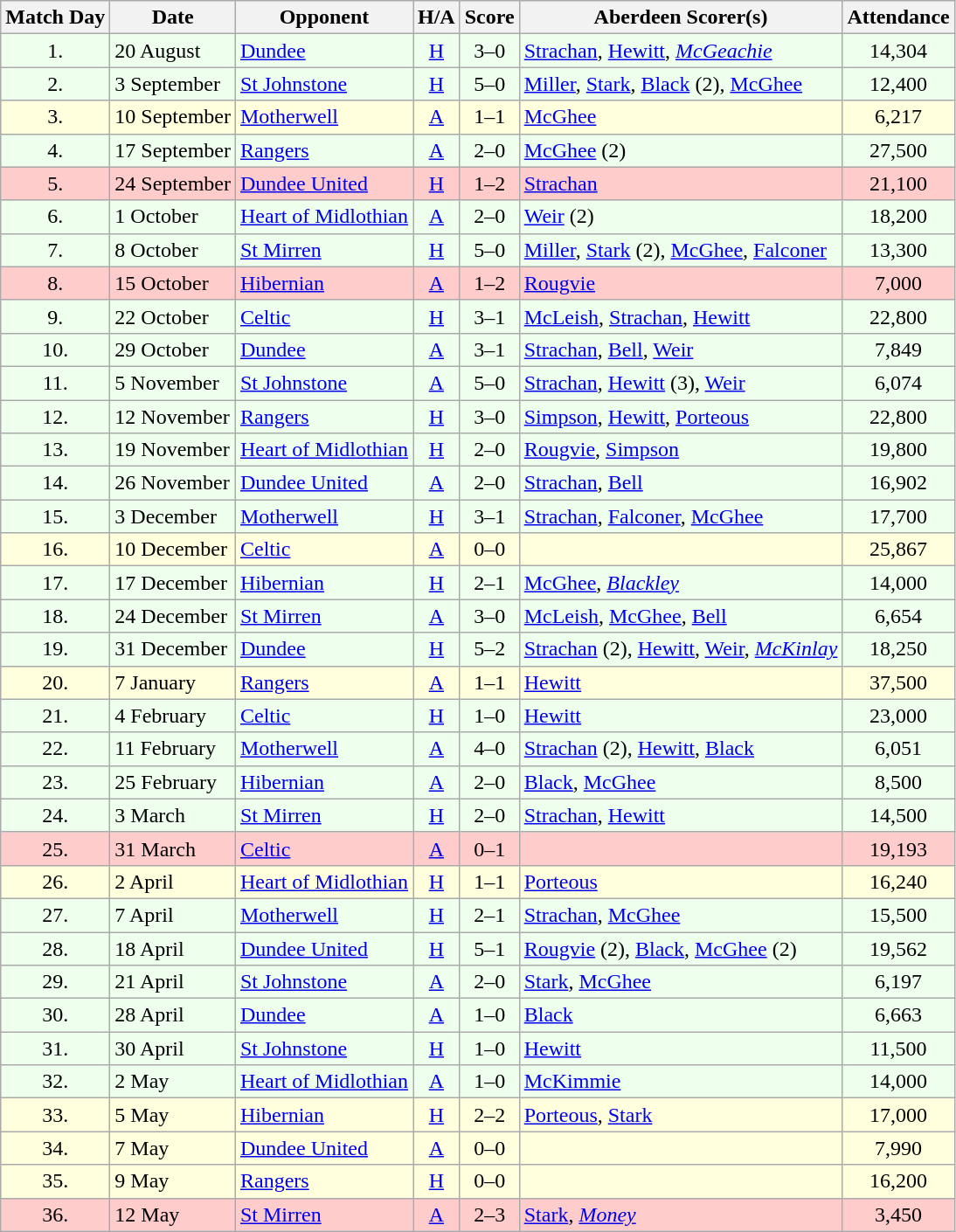<table class="wikitable" style="text-align:center">
<tr>
<th>Match Day</th>
<th>Date</th>
<th>Opponent</th>
<th>H/A</th>
<th>Score</th>
<th>Aberdeen Scorer(s)</th>
<th>Attendance</th>
</tr>
<tr bgcolor=#EEFFEE>
<td>1.</td>
<td align=left>20 August</td>
<td align=left><a href='#'>Dundee</a></td>
<td><a href='#'>H</a></td>
<td>3–0</td>
<td align=left><a href='#'>Strachan</a>, <a href='#'>Hewitt</a>, <em><a href='#'>McGeachie</a></em></td>
<td>14,304</td>
</tr>
<tr bgcolor=#EEFFEE>
<td>2.</td>
<td align=left>3 September</td>
<td align=left><a href='#'>St Johnstone</a></td>
<td><a href='#'>H</a></td>
<td>5–0</td>
<td align=left><a href='#'>Miller</a>, <a href='#'>Stark</a>, <a href='#'>Black</a> (2), <a href='#'>McGhee</a></td>
<td>12,400</td>
</tr>
<tr bgcolor=#FFFFDD>
<td>3.</td>
<td align=left>10 September</td>
<td align=left><a href='#'>Motherwell</a></td>
<td><a href='#'>A</a></td>
<td>1–1</td>
<td align=left><a href='#'>McGhee</a></td>
<td>6,217</td>
</tr>
<tr bgcolor=#EEFFEE>
<td>4.</td>
<td align=left>17 September</td>
<td align=left><a href='#'>Rangers</a></td>
<td><a href='#'>A</a></td>
<td>2–0</td>
<td align=left><a href='#'>McGhee</a> (2)</td>
<td>27,500</td>
</tr>
<tr bgcolor=#FFCCCC>
<td>5.</td>
<td align=left>24 September</td>
<td align=left><a href='#'>Dundee United</a></td>
<td><a href='#'>H</a></td>
<td>1–2</td>
<td align=left><a href='#'>Strachan</a></td>
<td>21,100</td>
</tr>
<tr bgcolor=#EEFFEE>
<td>6.</td>
<td align=left>1 October</td>
<td align=left><a href='#'>Heart of Midlothian</a></td>
<td><a href='#'>A</a></td>
<td>2–0</td>
<td align=left><a href='#'>Weir</a> (2)</td>
<td>18,200</td>
</tr>
<tr bgcolor=#EEFFEE>
<td>7.</td>
<td align=left>8 October</td>
<td align=left><a href='#'>St Mirren</a></td>
<td><a href='#'>H</a></td>
<td>5–0</td>
<td align=left><a href='#'>Miller</a>, <a href='#'>Stark</a> (2), <a href='#'>McGhee</a>, <a href='#'>Falconer</a></td>
<td>13,300</td>
</tr>
<tr bgcolor=#FFCCCC>
<td>8.</td>
<td align=left>15 October</td>
<td align=left><a href='#'>Hibernian</a></td>
<td><a href='#'>A</a></td>
<td>1–2</td>
<td align=left><a href='#'>Rougvie</a></td>
<td>7,000</td>
</tr>
<tr bgcolor=#EEFFEE>
<td>9.</td>
<td align=left>22 October</td>
<td align=left><a href='#'>Celtic</a></td>
<td><a href='#'>H</a></td>
<td>3–1</td>
<td align=left><a href='#'>McLeish</a>, <a href='#'>Strachan</a>, <a href='#'>Hewitt</a></td>
<td>22,800</td>
</tr>
<tr bgcolor=#EEFFEE>
<td>10.</td>
<td align=left>29 October</td>
<td align=left><a href='#'>Dundee</a></td>
<td><a href='#'>A</a></td>
<td>3–1</td>
<td align=left><a href='#'>Strachan</a>, <a href='#'>Bell</a>, <a href='#'>Weir</a></td>
<td>7,849</td>
</tr>
<tr bgcolor=#EEFFEE>
<td>11.</td>
<td align=left>5 November</td>
<td align=left><a href='#'>St Johnstone</a></td>
<td><a href='#'>A</a></td>
<td>5–0</td>
<td align=left><a href='#'>Strachan</a>, <a href='#'>Hewitt</a> (3), <a href='#'>Weir</a></td>
<td>6,074</td>
</tr>
<tr bgcolor=#EEFFEE>
<td>12.</td>
<td align=left>12 November</td>
<td align=left><a href='#'>Rangers</a></td>
<td><a href='#'>H</a></td>
<td>3–0</td>
<td align=left><a href='#'>Simpson</a>, <a href='#'>Hewitt</a>, <a href='#'>Porteous</a></td>
<td>22,800</td>
</tr>
<tr bgcolor=#EEFFEE>
<td>13.</td>
<td align=left>19 November</td>
<td align=left><a href='#'>Heart of Midlothian</a></td>
<td><a href='#'>H</a></td>
<td>2–0</td>
<td align=left><a href='#'>Rougvie</a>, <a href='#'>Simpson</a></td>
<td>19,800</td>
</tr>
<tr bgcolor=#EEFFEE>
<td>14.</td>
<td align=left>26 November</td>
<td align=left><a href='#'>Dundee United</a></td>
<td><a href='#'>A</a></td>
<td>2–0</td>
<td align=left><a href='#'>Strachan</a>, <a href='#'>Bell</a></td>
<td>16,902</td>
</tr>
<tr bgcolor=#EEFFEE>
<td>15.</td>
<td align=left>3 December</td>
<td align=left><a href='#'>Motherwell</a></td>
<td><a href='#'>H</a></td>
<td>3–1</td>
<td align=left><a href='#'>Strachan</a>, <a href='#'>Falconer</a>, <a href='#'>McGhee</a></td>
<td>17,700</td>
</tr>
<tr bgcolor=#FFFFDD>
<td>16.</td>
<td align=left>10 December</td>
<td align=left><a href='#'>Celtic</a></td>
<td><a href='#'>A</a></td>
<td>0–0</td>
<td align=left></td>
<td>25,867</td>
</tr>
<tr bgcolor=#EEFFEE>
<td>17.</td>
<td align=left>17 December</td>
<td align=left><a href='#'>Hibernian</a></td>
<td><a href='#'>H</a></td>
<td>2–1</td>
<td align=left><a href='#'>McGhee</a>, <em><a href='#'>Blackley</a></em></td>
<td>14,000</td>
</tr>
<tr bgcolor=#EEFFEE>
<td>18.</td>
<td align=left>24 December</td>
<td align=left><a href='#'>St Mirren</a></td>
<td><a href='#'>A</a></td>
<td>3–0</td>
<td align=left><a href='#'>McLeish</a>, <a href='#'>McGhee</a>, <a href='#'>Bell</a></td>
<td>6,654</td>
</tr>
<tr bgcolor=#EEFFEE>
<td>19.</td>
<td align=left>31 December</td>
<td align=left><a href='#'>Dundee</a></td>
<td><a href='#'>H</a></td>
<td>5–2</td>
<td align=left><a href='#'>Strachan</a> (2), <a href='#'>Hewitt</a>, <a href='#'>Weir</a>, <em><a href='#'>McKinlay</a></em></td>
<td>18,250</td>
</tr>
<tr bgcolor=#FFFFDD>
<td>20.</td>
<td align=left>7 January</td>
<td align=left><a href='#'>Rangers</a></td>
<td><a href='#'>A</a></td>
<td>1–1</td>
<td align=left><a href='#'>Hewitt</a></td>
<td>37,500</td>
</tr>
<tr bgcolor=#EEFFEE>
<td>21.</td>
<td align=left>4 February</td>
<td align=left><a href='#'>Celtic</a></td>
<td><a href='#'>H</a></td>
<td>1–0</td>
<td align=left><a href='#'>Hewitt</a></td>
<td>23,000</td>
</tr>
<tr bgcolor=#EEFFEE>
<td>22.</td>
<td align=left>11 February</td>
<td align=left><a href='#'>Motherwell</a></td>
<td><a href='#'>A</a></td>
<td>4–0</td>
<td align=left><a href='#'>Strachan</a> (2), <a href='#'>Hewitt</a>, <a href='#'>Black</a></td>
<td>6,051</td>
</tr>
<tr bgcolor=#EEFFEE>
<td>23.</td>
<td align=left>25 February</td>
<td align=left><a href='#'>Hibernian</a></td>
<td><a href='#'>A</a></td>
<td>2–0</td>
<td align=left><a href='#'>Black</a>, <a href='#'>McGhee</a></td>
<td>8,500</td>
</tr>
<tr bgcolor=#EEFFEE>
<td>24.</td>
<td align=left>3 March</td>
<td align=left><a href='#'>St Mirren</a></td>
<td><a href='#'>H</a></td>
<td>2–0</td>
<td align=left><a href='#'>Strachan</a>, <a href='#'>Hewitt</a></td>
<td>14,500</td>
</tr>
<tr bgcolor=#FFCCCC>
<td>25.</td>
<td align=left>31 March</td>
<td align=left><a href='#'>Celtic</a></td>
<td><a href='#'>A</a></td>
<td>0–1</td>
<td align=left></td>
<td>19,193</td>
</tr>
<tr bgcolor=#FFFFDD>
<td>26.</td>
<td align=left>2 April</td>
<td align=left><a href='#'>Heart of Midlothian</a></td>
<td><a href='#'>H</a></td>
<td>1–1</td>
<td align=left><a href='#'>Porteous</a></td>
<td>16,240</td>
</tr>
<tr bgcolor=#EEFFEE>
<td>27.</td>
<td align=left>7 April</td>
<td align=left><a href='#'>Motherwell</a></td>
<td><a href='#'>H</a></td>
<td>2–1</td>
<td align=left><a href='#'>Strachan</a>, <a href='#'>McGhee</a></td>
<td>15,500</td>
</tr>
<tr bgcolor=#EEFFEE>
<td>28.</td>
<td align=left>18 April</td>
<td align=left><a href='#'>Dundee United</a></td>
<td><a href='#'>H</a></td>
<td>5–1</td>
<td align=left><a href='#'>Rougvie</a> (2), <a href='#'>Black</a>, <a href='#'>McGhee</a> (2)</td>
<td>19,562</td>
</tr>
<tr bgcolor=#EEFFEE>
<td>29.</td>
<td align=left>21 April</td>
<td align=left><a href='#'>St Johnstone</a></td>
<td><a href='#'>A</a></td>
<td>2–0</td>
<td align=left><a href='#'>Stark</a>, <a href='#'>McGhee</a></td>
<td>6,197</td>
</tr>
<tr bgcolor=#EEFFEE>
<td>30.</td>
<td align=left>28 April</td>
<td align=left><a href='#'>Dundee</a></td>
<td><a href='#'>A</a></td>
<td>1–0</td>
<td align=left><a href='#'>Black</a></td>
<td>6,663</td>
</tr>
<tr bgcolor=#EEFFEE>
<td>31.</td>
<td align=left>30 April</td>
<td align=left><a href='#'>St Johnstone</a></td>
<td><a href='#'>H</a></td>
<td>1–0</td>
<td align=left><a href='#'>Hewitt</a></td>
<td>11,500</td>
</tr>
<tr bgcolor=#EEFFEE>
<td>32.</td>
<td align=left>2 May</td>
<td align=left><a href='#'>Heart of Midlothian</a></td>
<td><a href='#'>A</a></td>
<td>1–0</td>
<td align=left><a href='#'>McKimmie</a></td>
<td>14,000</td>
</tr>
<tr bgcolor=#FFFFDD>
<td>33.</td>
<td align=left>5 May</td>
<td align=left><a href='#'>Hibernian</a></td>
<td><a href='#'>H</a></td>
<td>2–2</td>
<td align=left><a href='#'>Porteous</a>, <a href='#'>Stark</a></td>
<td>17,000</td>
</tr>
<tr bgcolor=#FFFFDD>
<td>34.</td>
<td align=left>7 May</td>
<td align=left><a href='#'>Dundee United</a></td>
<td><a href='#'>A</a></td>
<td>0–0</td>
<td align=left></td>
<td>7,990</td>
</tr>
<tr bgcolor=#FFFFDD>
<td>35.</td>
<td align=left>9 May</td>
<td align=left><a href='#'>Rangers</a></td>
<td><a href='#'>H</a></td>
<td>0–0</td>
<td align=left></td>
<td>16,200</td>
</tr>
<tr bgcolor=#FFCCCC>
<td>36.</td>
<td align=left>12 May</td>
<td align=left><a href='#'>St Mirren</a></td>
<td><a href='#'>A</a></td>
<td>2–3</td>
<td align=left><a href='#'>Stark</a>, <em><a href='#'>Money</a></em></td>
<td>3,450</td>
</tr>
</table>
